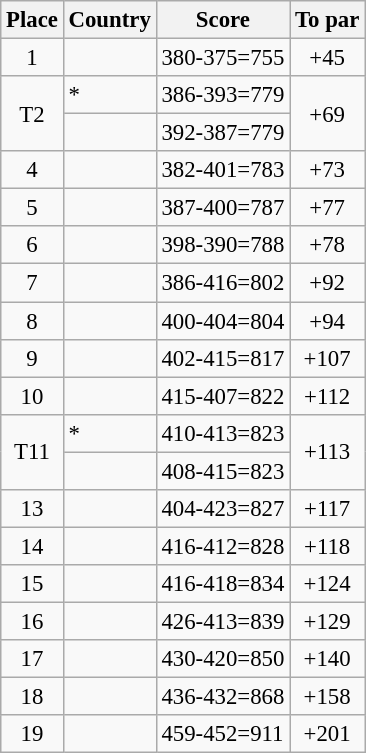<table class="wikitable" style="font-size:95%;">
<tr>
<th>Place</th>
<th>Country</th>
<th>Score</th>
<th>To par</th>
</tr>
<tr>
<td align=center>1</td>
<td></td>
<td>380-375=755</td>
<td align=center>+45</td>
</tr>
<tr>
<td rowspan="2" align="center">T2</td>
<td> *</td>
<td>386-393=779</td>
<td rowspan="2" align="center">+69</td>
</tr>
<tr>
<td></td>
<td>392-387=779</td>
</tr>
<tr>
<td align="center">4</td>
<td><small></small></td>
<td>382-401=783</td>
<td align="center">+73</td>
</tr>
<tr>
<td align="center">5</td>
<td></td>
<td>387-400=787</td>
<td align="center">+77</td>
</tr>
<tr>
<td align=center>6</td>
<td></td>
<td>398-390=788</td>
<td align=center>+78</td>
</tr>
<tr>
<td align="center">7</td>
<td></td>
<td>386-416=802</td>
<td align="center">+92</td>
</tr>
<tr>
<td align="center">8</td>
<td></td>
<td>400-404=804</td>
<td align="center">+94</td>
</tr>
<tr>
<td align="center">9</td>
<td></td>
<td>402-415=817</td>
<td align="center">+107</td>
</tr>
<tr>
<td align=center>10</td>
<td></td>
<td>415-407=822</td>
<td align=center>+112</td>
</tr>
<tr>
<td rowspan="2" align="center">T11</td>
<td> *</td>
<td>410-413=823</td>
<td rowspan="2" align="center">+113</td>
</tr>
<tr>
<td></td>
<td>408-415=823</td>
</tr>
<tr>
<td align="center">13</td>
<td></td>
<td>404-423=827</td>
<td align=center>+117</td>
</tr>
<tr>
<td align=center>14</td>
<td></td>
<td>416-412=828</td>
<td align=center>+118</td>
</tr>
<tr>
<td align="center">15</td>
<td></td>
<td>416-418=834</td>
<td align="center">+124</td>
</tr>
<tr>
<td align="center">16</td>
<td></td>
<td>426-413=839</td>
<td align="center">+129</td>
</tr>
<tr>
<td align="center">17</td>
<td></td>
<td>430-420=850</td>
<td align="center">+140</td>
</tr>
<tr>
<td align="center">18</td>
<td></td>
<td>436-432=868</td>
<td align="center">+158</td>
</tr>
<tr>
<td align=center>19</td>
<td></td>
<td>459-452=911</td>
<td align=center>+201</td>
</tr>
</table>
